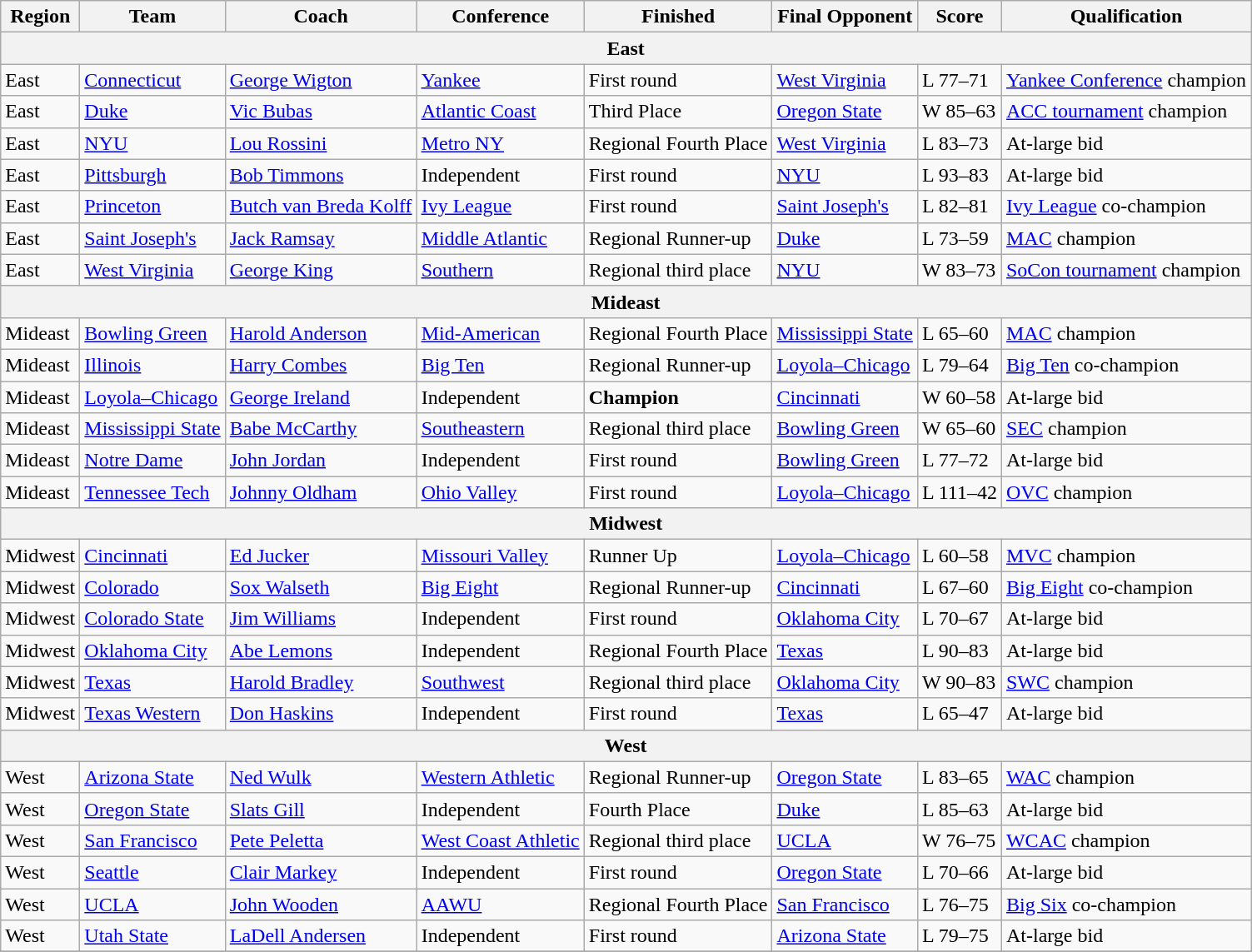<table class=wikitable>
<tr>
<th>Region</th>
<th>Team</th>
<th>Coach</th>
<th>Conference</th>
<th>Finished</th>
<th>Final Opponent</th>
<th>Score</th>
<th>Qualification</th>
</tr>
<tr>
<th colspan=8>East</th>
</tr>
<tr>
<td>East</td>
<td><a href='#'>Connecticut</a></td>
<td><a href='#'>George Wigton</a></td>
<td><a href='#'>Yankee</a></td>
<td>First round</td>
<td><a href='#'>West Virginia</a></td>
<td>L 77–71</td>
<td><a href='#'>Yankee Conference</a> champion</td>
</tr>
<tr>
<td>East</td>
<td><a href='#'>Duke</a></td>
<td><a href='#'>Vic Bubas</a></td>
<td><a href='#'>Atlantic Coast</a></td>
<td>Third Place</td>
<td><a href='#'>Oregon State</a></td>
<td>W 85–63</td>
<td><a href='#'>ACC tournament</a> champion</td>
</tr>
<tr>
<td>East</td>
<td><a href='#'>NYU</a></td>
<td><a href='#'>Lou Rossini</a></td>
<td><a href='#'>Metro NY</a></td>
<td>Regional Fourth Place</td>
<td><a href='#'>West Virginia</a></td>
<td>L 83–73</td>
<td>At-large bid</td>
</tr>
<tr>
<td>East</td>
<td><a href='#'>Pittsburgh</a></td>
<td><a href='#'>Bob Timmons</a></td>
<td>Independent</td>
<td>First round</td>
<td><a href='#'>NYU</a></td>
<td>L 93–83</td>
<td>At-large bid</td>
</tr>
<tr>
<td>East</td>
<td><a href='#'>Princeton</a></td>
<td><a href='#'>Butch van Breda Kolff</a></td>
<td><a href='#'>Ivy League</a></td>
<td>First round</td>
<td><a href='#'>Saint Joseph's</a></td>
<td>L 82–81</td>
<td><a href='#'>Ivy League</a> co-champion</td>
</tr>
<tr>
<td>East</td>
<td><a href='#'>Saint Joseph's</a></td>
<td><a href='#'>Jack Ramsay</a></td>
<td><a href='#'>Middle Atlantic</a></td>
<td>Regional Runner-up</td>
<td><a href='#'>Duke</a></td>
<td>L 73–59</td>
<td><a href='#'>MAC</a> champion</td>
</tr>
<tr>
<td>East</td>
<td><a href='#'>West Virginia</a></td>
<td><a href='#'>George King</a></td>
<td><a href='#'>Southern</a></td>
<td>Regional third place</td>
<td><a href='#'>NYU</a></td>
<td>W 83–73</td>
<td><a href='#'>SoCon tournament</a> champion</td>
</tr>
<tr>
<th colspan=8>Mideast</th>
</tr>
<tr>
<td>Mideast</td>
<td><a href='#'>Bowling Green</a></td>
<td><a href='#'>Harold Anderson</a></td>
<td><a href='#'>Mid-American</a></td>
<td>Regional Fourth Place</td>
<td><a href='#'>Mississippi State</a></td>
<td>L 65–60</td>
<td><a href='#'>MAC</a> champion</td>
</tr>
<tr>
<td>Mideast</td>
<td><a href='#'>Illinois</a></td>
<td><a href='#'>Harry Combes</a></td>
<td><a href='#'>Big Ten</a></td>
<td>Regional Runner-up</td>
<td><a href='#'>Loyola–Chicago</a></td>
<td>L 79–64</td>
<td><a href='#'>Big Ten</a> co-champion</td>
</tr>
<tr>
<td>Mideast</td>
<td><a href='#'>Loyola–Chicago</a></td>
<td><a href='#'>George Ireland</a></td>
<td>Independent</td>
<td><strong>Champion</strong></td>
<td><a href='#'>Cincinnati</a></td>
<td>W 60–58</td>
<td>At-large bid</td>
</tr>
<tr>
<td>Mideast</td>
<td><a href='#'>Mississippi State</a></td>
<td><a href='#'>Babe McCarthy</a></td>
<td><a href='#'>Southeastern</a></td>
<td>Regional third place</td>
<td><a href='#'>Bowling Green</a></td>
<td>W 65–60</td>
<td><a href='#'>SEC</a> champion</td>
</tr>
<tr>
<td>Mideast</td>
<td><a href='#'>Notre Dame</a></td>
<td><a href='#'>John Jordan</a></td>
<td>Independent</td>
<td>First round</td>
<td><a href='#'>Bowling Green</a></td>
<td>L 77–72</td>
<td>At-large bid</td>
</tr>
<tr>
<td>Mideast</td>
<td><a href='#'>Tennessee Tech</a></td>
<td><a href='#'>Johnny Oldham</a></td>
<td><a href='#'>Ohio Valley</a></td>
<td>First round</td>
<td><a href='#'>Loyola–Chicago</a></td>
<td>L 111–42</td>
<td><a href='#'>OVC</a> champion</td>
</tr>
<tr>
<th colspan=8>Midwest</th>
</tr>
<tr>
<td>Midwest</td>
<td><a href='#'>Cincinnati</a></td>
<td><a href='#'>Ed Jucker</a></td>
<td><a href='#'>Missouri Valley</a></td>
<td>Runner Up</td>
<td><a href='#'>Loyola–Chicago</a></td>
<td>L 60–58</td>
<td><a href='#'>MVC</a> champion</td>
</tr>
<tr>
<td>Midwest</td>
<td><a href='#'>Colorado</a></td>
<td><a href='#'>Sox Walseth</a></td>
<td><a href='#'>Big Eight</a></td>
<td>Regional Runner-up</td>
<td><a href='#'>Cincinnati</a></td>
<td>L 67–60</td>
<td><a href='#'>Big Eight</a> co-champion</td>
</tr>
<tr>
<td>Midwest</td>
<td><a href='#'>Colorado State</a></td>
<td><a href='#'>Jim Williams</a></td>
<td>Independent</td>
<td>First round</td>
<td><a href='#'>Oklahoma City</a></td>
<td>L 70–67</td>
<td>At-large bid</td>
</tr>
<tr>
<td>Midwest</td>
<td><a href='#'>Oklahoma City</a></td>
<td><a href='#'>Abe Lemons</a></td>
<td>Independent</td>
<td>Regional Fourth Place</td>
<td><a href='#'>Texas</a></td>
<td>L 90–83</td>
<td>At-large bid</td>
</tr>
<tr>
<td>Midwest</td>
<td><a href='#'>Texas</a></td>
<td><a href='#'>Harold Bradley</a></td>
<td><a href='#'>Southwest</a></td>
<td>Regional third place</td>
<td><a href='#'>Oklahoma City</a></td>
<td>W 90–83</td>
<td><a href='#'>SWC</a> champion</td>
</tr>
<tr>
<td>Midwest</td>
<td><a href='#'>Texas Western</a></td>
<td><a href='#'>Don Haskins</a></td>
<td>Independent</td>
<td>First round</td>
<td><a href='#'>Texas</a></td>
<td>L 65–47</td>
<td>At-large bid</td>
</tr>
<tr>
<th colspan=8>West</th>
</tr>
<tr>
<td>West</td>
<td><a href='#'>Arizona State</a></td>
<td><a href='#'>Ned Wulk</a></td>
<td><a href='#'>Western Athletic</a></td>
<td>Regional Runner-up</td>
<td><a href='#'>Oregon State</a></td>
<td>L 83–65</td>
<td><a href='#'>WAC</a> champion</td>
</tr>
<tr>
<td>West</td>
<td><a href='#'>Oregon State</a></td>
<td><a href='#'>Slats Gill</a></td>
<td>Independent</td>
<td>Fourth Place</td>
<td><a href='#'>Duke</a></td>
<td>L 85–63</td>
<td>At-large bid</td>
</tr>
<tr>
<td>West</td>
<td><a href='#'>San Francisco</a></td>
<td><a href='#'>Pete Peletta</a></td>
<td><a href='#'>West Coast Athletic</a></td>
<td>Regional third place</td>
<td><a href='#'>UCLA</a></td>
<td>W 76–75</td>
<td><a href='#'>WCAC</a> champion</td>
</tr>
<tr>
<td>West</td>
<td><a href='#'>Seattle</a></td>
<td><a href='#'>Clair Markey</a></td>
<td>Independent</td>
<td>First round</td>
<td><a href='#'>Oregon State</a></td>
<td>L 70–66</td>
<td>At-large bid</td>
</tr>
<tr>
<td>West</td>
<td><a href='#'>UCLA</a></td>
<td><a href='#'>John Wooden</a></td>
<td><a href='#'>AAWU</a></td>
<td>Regional Fourth Place</td>
<td><a href='#'>San Francisco</a></td>
<td>L 76–75</td>
<td><a href='#'>Big Six</a> co-champion</td>
</tr>
<tr>
<td>West</td>
<td><a href='#'>Utah State</a></td>
<td><a href='#'>LaDell Andersen</a></td>
<td>Independent</td>
<td>First round</td>
<td><a href='#'>Arizona State</a></td>
<td>L 79–75</td>
<td>At-large bid</td>
</tr>
<tr>
</tr>
</table>
